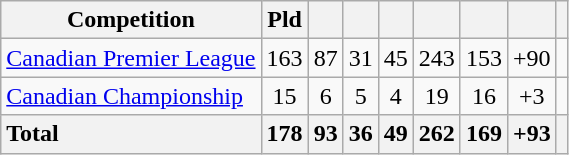<table class="wikitable sortable" style="text-align:center;">
<tr>
<th>Competition</th>
<th>Pld</th>
<th></th>
<th></th>
<th></th>
<th></th>
<th></th>
<th></th>
<th></th>
</tr>
<tr>
<td style="text-align:left;"><a href='#'>Canadian Premier League</a></td>
<td>163</td>
<td>87</td>
<td>31</td>
<td>45</td>
<td>243</td>
<td>153</td>
<td>+90</td>
<td></td>
</tr>
<tr>
<td style="text-align:left;"><a href='#'>Canadian Championship</a></td>
<td>15</td>
<td>6</td>
<td>5</td>
<td>4</td>
<td>19</td>
<td>16</td>
<td>+3</td>
<td></td>
</tr>
<tr>
<th style="text-align:left;">Total</th>
<th>178</th>
<th>93</th>
<th>36</th>
<th>49</th>
<th>262</th>
<th>169</th>
<th>+93</th>
<th></th>
</tr>
</table>
